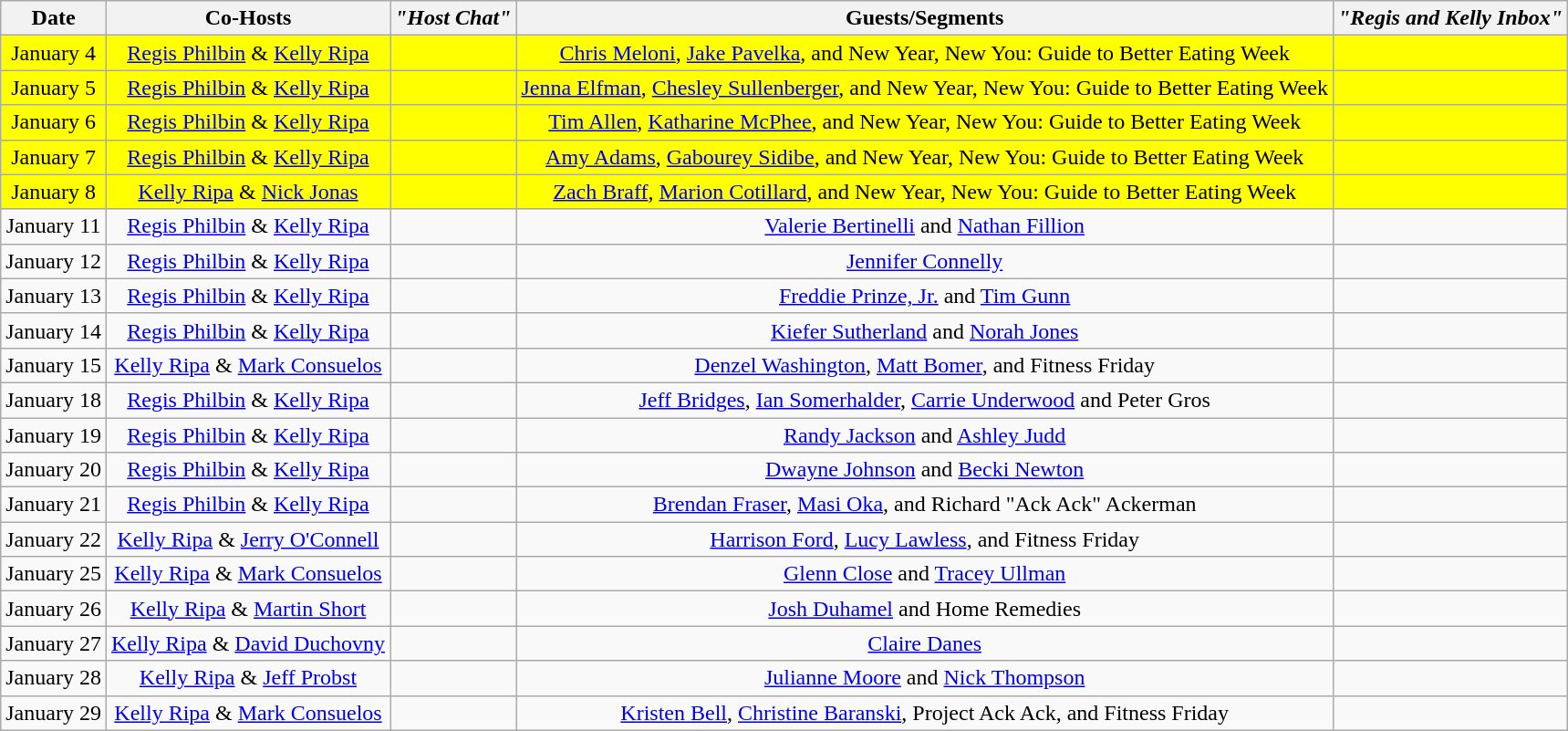<table class="wikitable sortable" border="1" style="text-align:center">
<tr>
<th>Date</th>
<th>Co-Hosts</th>
<th><em>"Host Chat"</em></th>
<th>Guests/Segments</th>
<th><em>"Regis and Kelly Inbox"</em></th>
</tr>
<tr bgcolor=yellow>
<td>January 4</td>
<td><a href='#'>Regis Philbin</a> & <a href='#'>Kelly Ripa</a></td>
<td></td>
<td><a href='#'>Chris Meloni</a>, <a href='#'>Jake Pavelka</a>, and New Year, New You: Guide to Better Eating Week</td>
<td></td>
</tr>
<tr bgcolor=yellow>
<td>January 5</td>
<td><a href='#'>Regis Philbin</a> & <a href='#'>Kelly Ripa</a></td>
<td></td>
<td><a href='#'>Jenna Elfman</a>, <a href='#'>Chesley Sullenberger</a>, and New Year, New You: Guide to Better Eating Week</td>
<td></td>
</tr>
<tr bgcolor=yellow>
<td>January 6</td>
<td><a href='#'>Regis Philbin</a> & <a href='#'>Kelly Ripa</a></td>
<td></td>
<td><a href='#'>Tim Allen</a>, <a href='#'>Katharine McPhee</a>, and New Year, New You: Guide to Better Eating Week</td>
<td></td>
</tr>
<tr bgcolor=yellow>
<td>January 7</td>
<td><a href='#'>Regis Philbin</a> & <a href='#'>Kelly Ripa</a></td>
<td></td>
<td><a href='#'>Amy Adams</a>, <a href='#'>Gabourey Sidibe</a>, and New Year, New You: Guide to Better Eating Week</td>
<td></td>
</tr>
<tr bgcolor=yellow>
<td>January 8</td>
<td><a href='#'>Kelly Ripa</a> & <a href='#'>Nick Jonas</a></td>
<td></td>
<td><a href='#'>Zach Braff</a>, <a href='#'>Marion Cotillard</a>, and New Year, New You: Guide to Better Eating Week</td>
<td></td>
</tr>
<tr>
<td>January 11</td>
<td><a href='#'>Regis Philbin</a> & <a href='#'>Kelly Ripa</a></td>
<td></td>
<td><a href='#'>Valerie Bertinelli</a> and <a href='#'>Nathan Fillion</a></td>
<td></td>
</tr>
<tr>
<td>January 12</td>
<td><a href='#'>Regis Philbin</a> & <a href='#'>Kelly Ripa</a></td>
<td></td>
<td><a href='#'>Jennifer Connelly</a></td>
<td></td>
</tr>
<tr>
<td>January 13</td>
<td><a href='#'>Regis Philbin</a> & <a href='#'>Kelly Ripa</a></td>
<td></td>
<td><a href='#'>Freddie Prinze, Jr.</a> and <a href='#'>Tim Gunn</a></td>
<td></td>
</tr>
<tr>
<td>January 14</td>
<td><a href='#'>Regis Philbin</a> & <a href='#'>Kelly Ripa</a></td>
<td></td>
<td><a href='#'>Kiefer Sutherland</a> and <a href='#'>Norah Jones</a></td>
<td></td>
</tr>
<tr>
<td>January 15</td>
<td><a href='#'>Kelly Ripa</a> & <a href='#'>Mark Consuelos</a></td>
<td></td>
<td><a href='#'>Denzel Washington</a>, <a href='#'>Matt Bomer</a>, and Fitness Friday</td>
<td></td>
</tr>
<tr>
<td>January 18</td>
<td><a href='#'>Regis Philbin</a> & <a href='#'>Kelly Ripa</a></td>
<td></td>
<td><a href='#'>Jeff Bridges</a>, <a href='#'>Ian Somerhalder</a>, <a href='#'>Carrie Underwood</a> and Peter Gros</td>
<td></td>
</tr>
<tr>
<td>January 19</td>
<td><a href='#'>Regis Philbin</a> & <a href='#'>Kelly Ripa</a></td>
<td></td>
<td><a href='#'>Randy Jackson</a> and <a href='#'>Ashley Judd</a></td>
<td></td>
</tr>
<tr>
<td>January 20</td>
<td><a href='#'>Regis Philbin</a> & <a href='#'>Kelly Ripa</a></td>
<td></td>
<td><a href='#'>Dwayne Johnson</a> and <a href='#'>Becki Newton</a></td>
<td></td>
</tr>
<tr>
<td>January 21</td>
<td><a href='#'>Regis Philbin</a> & <a href='#'>Kelly Ripa</a></td>
<td></td>
<td><a href='#'>Brendan Fraser</a>, <a href='#'>Masi Oka</a>, and Richard "Ack Ack" Ackerman</td>
<td></td>
</tr>
<tr>
<td>January 22</td>
<td><a href='#'>Kelly Ripa</a> & <a href='#'>Jerry O'Connell</a></td>
<td></td>
<td><a href='#'>Harrison Ford</a>, <a href='#'>Lucy Lawless</a>, and Fitness Friday</td>
<td></td>
</tr>
<tr>
<td>January 25</td>
<td><a href='#'>Kelly Ripa</a> & <a href='#'>Mark Consuelos</a></td>
<td></td>
<td><a href='#'>Glenn Close</a> and <a href='#'>Tracey Ullman</a></td>
<td></td>
</tr>
<tr>
<td>January 26</td>
<td><a href='#'>Kelly Ripa</a> & <a href='#'>Martin Short</a></td>
<td></td>
<td><a href='#'>Josh Duhamel</a> and Home Remedies</td>
<td></td>
</tr>
<tr>
<td>January 27</td>
<td><a href='#'>Kelly Ripa</a> & <a href='#'>David Duchovny</a></td>
<td></td>
<td><a href='#'>Claire Danes</a></td>
<td></td>
</tr>
<tr>
<td>January 28</td>
<td><a href='#'>Kelly Ripa</a> & <a href='#'>Jeff Probst</a></td>
<td></td>
<td><a href='#'>Julianne Moore</a> and <a href='#'>Nick Thompson</a></td>
<td></td>
</tr>
<tr>
<td>January 29</td>
<td><a href='#'>Kelly Ripa</a> & <a href='#'>Mark Consuelos</a></td>
<td></td>
<td><a href='#'>Kristen Bell</a>, <a href='#'>Christine Baranski</a>, Project Ack Ack, and Fitness Friday</td>
<td></td>
</tr>
</table>
